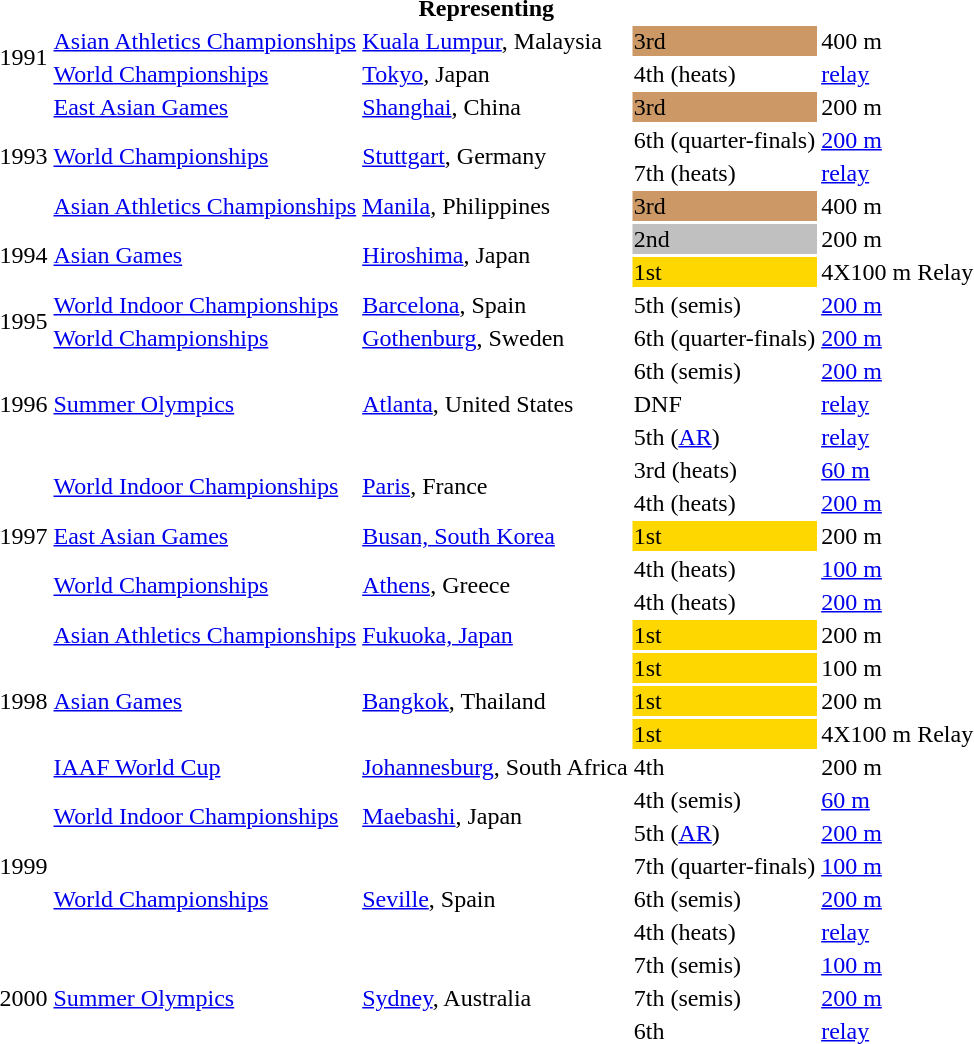<table>
<tr>
<th colspan="5">Representing </th>
</tr>
<tr>
<td rowspan=2>1991</td>
<td><a href='#'>Asian Athletics Championships</a></td>
<td><a href='#'>Kuala Lumpur</a>, Malaysia</td>
<td bgcolor=cc9966>3rd</td>
<td>400 m</td>
</tr>
<tr>
<td><a href='#'>World Championships</a></td>
<td><a href='#'>Tokyo</a>, Japan</td>
<td>4th (heats)</td>
<td><a href='#'> relay</a></td>
</tr>
<tr>
<td rowspan=4>1993</td>
<td><a href='#'>East Asian Games</a></td>
<td><a href='#'>Shanghai</a>, China</td>
<td bgcolor=cc9966>3rd</td>
<td>200 m</td>
</tr>
<tr>
<td rowspan=2><a href='#'>World Championships</a></td>
<td rowspan=2><a href='#'>Stuttgart</a>, Germany</td>
<td>6th (quarter-finals)</td>
<td><a href='#'>200 m</a></td>
</tr>
<tr>
<td>7th (heats)</td>
<td><a href='#'> relay</a></td>
</tr>
<tr>
<td><a href='#'>Asian Athletics Championships</a></td>
<td><a href='#'>Manila</a>, Philippines</td>
<td bgcolor=cc9966>3rd</td>
<td>400 m</td>
</tr>
<tr>
<td rowspan=2>1994</td>
<td rowspan=2><a href='#'>Asian Games</a></td>
<td rowspan=2><a href='#'>Hiroshima</a>, Japan</td>
<td bgcolor=silver>2nd</td>
<td>200 m</td>
</tr>
<tr>
<td bgcolor=gold>1st</td>
<td>4X100 m Relay</td>
</tr>
<tr>
<td rowspan=2>1995</td>
<td><a href='#'>World Indoor Championships</a></td>
<td><a href='#'>Barcelona</a>, Spain</td>
<td>5th (semis)</td>
<td><a href='#'>200 m</a></td>
</tr>
<tr>
<td><a href='#'>World Championships</a></td>
<td><a href='#'>Gothenburg</a>, Sweden</td>
<td>6th (quarter-finals)</td>
<td><a href='#'>200 m</a></td>
</tr>
<tr>
<td rowspan=3>1996</td>
<td rowspan=3><a href='#'>Summer Olympics</a></td>
<td rowspan=3><a href='#'>Atlanta</a>, United States</td>
<td>6th (semis)</td>
<td><a href='#'>200 m</a></td>
</tr>
<tr>
<td>DNF</td>
<td><a href='#'> relay</a></td>
</tr>
<tr>
<td>5th (<a href='#'>AR</a>)</td>
<td><a href='#'> relay</a></td>
</tr>
<tr>
<td rowspan=5>1997</td>
<td rowspan=2><a href='#'>World Indoor Championships</a></td>
<td rowspan=2><a href='#'>Paris</a>, France</td>
<td>3rd (heats)</td>
<td><a href='#'>60 m</a></td>
</tr>
<tr>
<td>4th (heats)</td>
<td><a href='#'>200 m</a></td>
</tr>
<tr>
<td><a href='#'>East Asian Games</a></td>
<td><a href='#'>Busan, South Korea</a></td>
<td bgcolor="gold">1st</td>
<td>200 m</td>
</tr>
<tr>
<td rowspan=2><a href='#'>World Championships</a></td>
<td rowspan=2><a href='#'>Athens</a>, Greece</td>
<td>4th (heats)</td>
<td><a href='#'>100 m</a></td>
</tr>
<tr>
<td>4th (heats)</td>
<td><a href='#'>200 m</a></td>
</tr>
<tr>
<td rowspan=5>1998</td>
<td><a href='#'>Asian Athletics Championships</a></td>
<td><a href='#'>Fukuoka, Japan</a></td>
<td bgcolor="gold">1st</td>
<td>200 m</td>
</tr>
<tr>
<td rowspan=3><a href='#'>Asian Games</a></td>
<td rowspan=3><a href='#'>Bangkok</a>, Thailand</td>
<td bgcolor=gold>1st</td>
<td>100 m</td>
</tr>
<tr>
<td bgcolor=gold>1st</td>
<td>200 m</td>
</tr>
<tr>
<td bgcolor=gold>1st</td>
<td>4X100 m Relay</td>
</tr>
<tr>
<td><a href='#'>IAAF World Cup</a></td>
<td><a href='#'>Johannesburg</a>, South Africa</td>
<td>4th</td>
<td>200 m</td>
</tr>
<tr>
<td rowspan=5>1999</td>
<td rowspan=2><a href='#'>World Indoor Championships</a></td>
<td rowspan=2><a href='#'>Maebashi</a>, Japan</td>
<td>4th (semis)</td>
<td><a href='#'>60 m</a></td>
</tr>
<tr>
<td>5th (<a href='#'>AR</a>)</td>
<td><a href='#'>200 m</a></td>
</tr>
<tr>
<td rowspan=3><a href='#'>World Championships</a></td>
<td rowspan=3><a href='#'>Seville</a>, Spain</td>
<td>7th (quarter-finals)</td>
<td><a href='#'>100 m</a></td>
</tr>
<tr>
<td>6th (semis)</td>
<td><a href='#'>200 m</a></td>
</tr>
<tr>
<td>4th (heats)</td>
<td><a href='#'> relay</a></td>
</tr>
<tr>
<td rowspan=3>2000</td>
<td rowspan=3><a href='#'>Summer Olympics</a></td>
<td rowspan=3><a href='#'>Sydney</a>, Australia</td>
<td>7th (semis)</td>
<td><a href='#'>100 m</a></td>
</tr>
<tr>
<td>7th (semis)</td>
<td><a href='#'>200 m</a></td>
</tr>
<tr>
<td>6th</td>
<td><a href='#'> relay</a></td>
</tr>
</table>
